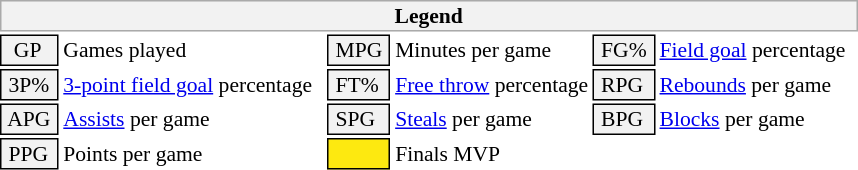<table class="toccolours" style="font-size: 90%; white-space: nowrap;">
<tr>
<th colspan="6" style="background-color: #F2F2F2; border: 1px solid #AAAAAA;">Legend</th>
</tr>
<tr>
<td style="background-color: #F2F2F2; border: 1px solid black;">  GP</td>
<td>Games played</td>
<td style="background-color: #F2F2F2; border: 1px solid black"> MPG </td>
<td>Minutes per game</td>
<td style="background-color: #F2F2F2; border: 1px solid black;"> FG% </td>
<td style="padding-right: 8px"><a href='#'>Field goal</a> percentage</td>
</tr>
<tr>
<td style="background-color: #F2F2F2; border: 1px solid black"> 3P% </td>
<td style="padding-right: 8px"><a href='#'>3-point field goal</a> percentage</td>
<td style="background-color: #F2F2F2; border: 1px solid black"> FT% </td>
<td><a href='#'>Free throw</a> percentage</td>
<td style="background-color: #F2F2F2; border: 1px solid black;"> RPG </td>
<td><a href='#'>Rebounds</a> per game</td>
</tr>
<tr>
<td style="background-color: #F2F2F2; border: 1px solid black"> APG </td>
<td><a href='#'>Assists</a> per game</td>
<td style="background-color: #F2F2F2; border: 1px solid black"> SPG </td>
<td><a href='#'>Steals</a> per game</td>
<td style="background-color: #F2F2F2; border: 1px solid black;"> BPG </td>
<td><a href='#'>Blocks</a> per game</td>
</tr>
<tr>
<td style="background-color: #F2F2F2; border: 1px solid black"> PPG </td>
<td>Points per game</td>
<td style="background-color: #FDE910; border: 1px solid black"> <strong> </strong> </td>
<td>Finals MVP</td>
</tr>
</table>
